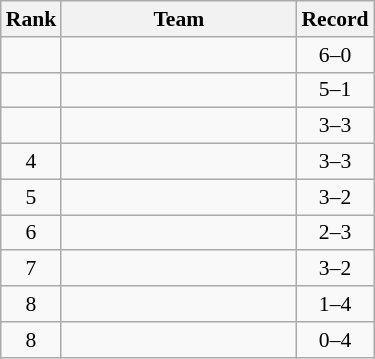<table class="wikitable" style="font-size:90%;">
<tr>
<th>Rank</th>
<th width=150px>Team</th>
<th>Record</th>
</tr>
<tr>
<td align=center></td>
<td></td>
<td align=center>6–0</td>
</tr>
<tr>
<td align=center></td>
<td></td>
<td align=center>5–1</td>
</tr>
<tr>
<td align=center></td>
<td></td>
<td align=center>3–3</td>
</tr>
<tr>
<td align=center>4</td>
<td></td>
<td align=center>3–3</td>
</tr>
<tr>
<td align=center>5</td>
<td></td>
<td align=center>3–2</td>
</tr>
<tr>
<td align=center>6</td>
<td></td>
<td align=center>2–3</td>
</tr>
<tr>
<td align=center>7</td>
<td></td>
<td align=center>3–2</td>
</tr>
<tr>
<td align=center>8</td>
<td></td>
<td align=center>1–4</td>
</tr>
<tr>
<td align=center>8</td>
<td></td>
<td align=center>0–4</td>
</tr>
</table>
